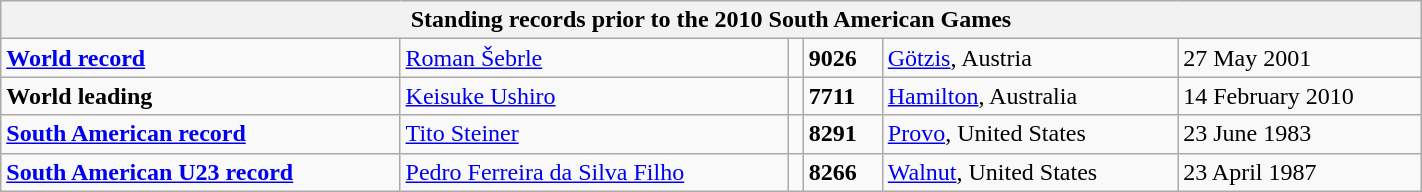<table class="wikitable" style="width:75%;">
<tr>
<th colspan="6">Standing records prior to the 2010 South American Games</th>
</tr>
<tr>
<td><strong><a href='#'>World record</a></strong></td>
<td><a href='#'>Roman Šebrle</a></td>
<td align=left></td>
<td><strong>9026</strong></td>
<td><a href='#'>Götzis</a>, Austria</td>
<td>27 May 2001</td>
</tr>
<tr>
<td><strong>World leading</strong></td>
<td><a href='#'>Keisuke Ushiro</a></td>
<td align=left></td>
<td><strong>7711</strong></td>
<td><a href='#'>Hamilton</a>, Australia</td>
<td>14 February 2010</td>
</tr>
<tr>
<td><strong><a href='#'>South American record</a></strong></td>
<td><a href='#'>Tito Steiner</a></td>
<td align=left></td>
<td><strong>8291</strong></td>
<td><a href='#'>Provo</a>, United States</td>
<td>23 June 1983</td>
</tr>
<tr>
<td><strong><a href='#'>South American U23 record</a></strong></td>
<td><a href='#'>Pedro Ferreira da Silva Filho</a></td>
<td align=left></td>
<td><strong>8266</strong></td>
<td><a href='#'>Walnut</a>, United States</td>
<td>23 April 1987</td>
</tr>
</table>
